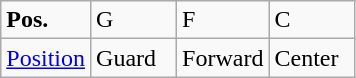<table class="wikitable">
<tr>
<td width="50"><strong>Pos.</strong></td>
<td width="50">G</td>
<td width="50">F</td>
<td width="50">C</td>
</tr>
<tr>
<td><a href='#'>Position</a></td>
<td>Guard</td>
<td>Forward</td>
<td>Center</td>
</tr>
</table>
